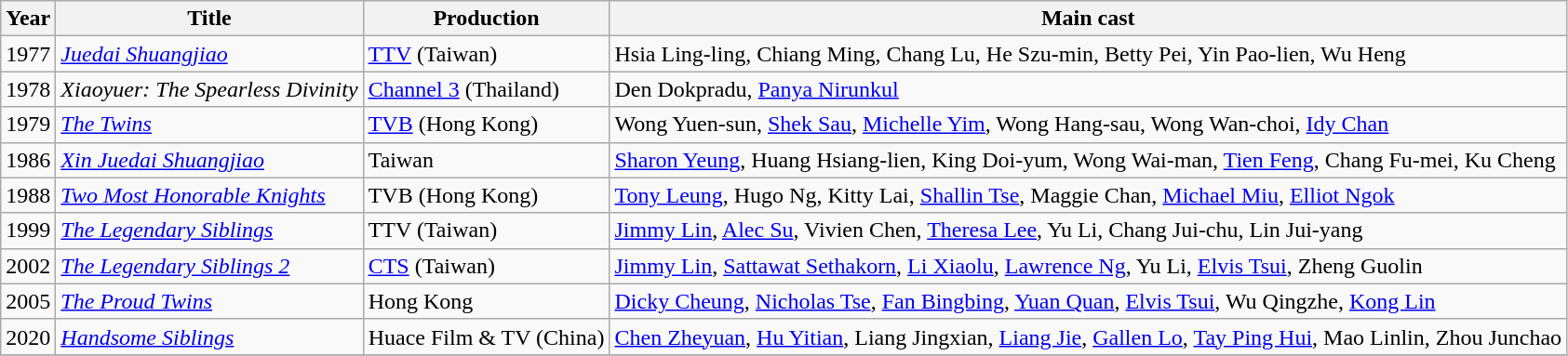<table class="wikitable">
<tr>
<th>Year</th>
<th>Title</th>
<th>Production</th>
<th>Main cast</th>
</tr>
<tr>
<td>1977</td>
<td><em><a href='#'>Juedai Shuangjiao</a></em></td>
<td><a href='#'>TTV</a> (Taiwan)</td>
<td>Hsia Ling-ling, Chiang Ming, Chang Lu, He Szu-min, Betty Pei, Yin Pao-lien, Wu Heng</td>
</tr>
<tr>
<td>1978</td>
<td><em>Xiaoyuer: The Spearless Divinity</em></td>
<td><a href='#'>Channel 3</a> (Thailand)</td>
<td>Den Dokpradu, <a href='#'>Panya Nirunkul</a></td>
</tr>
<tr>
<td>1979</td>
<td><em><a href='#'>The Twins</a></em></td>
<td><a href='#'>TVB</a> (Hong Kong)</td>
<td>Wong Yuen-sun, <a href='#'>Shek Sau</a>, <a href='#'>Michelle Yim</a>, Wong Hang-sau, Wong Wan-choi, <a href='#'>Idy Chan</a></td>
</tr>
<tr>
<td>1986</td>
<td><em><a href='#'>Xin Juedai Shuangjiao</a></em></td>
<td>Taiwan</td>
<td><a href='#'>Sharon Yeung</a>, Huang Hsiang-lien, King Doi-yum, Wong Wai-man, <a href='#'>Tien Feng</a>, Chang Fu-mei, Ku Cheng</td>
</tr>
<tr>
<td>1988</td>
<td><em><a href='#'>Two Most Honorable Knights</a></em></td>
<td>TVB (Hong Kong)</td>
<td><a href='#'>Tony Leung</a>, Hugo Ng, Kitty Lai, <a href='#'>Shallin Tse</a>, Maggie Chan, <a href='#'>Michael Miu</a>, <a href='#'>Elliot Ngok</a></td>
</tr>
<tr>
<td>1999</td>
<td><em><a href='#'>The Legendary Siblings</a></em></td>
<td>TTV (Taiwan)</td>
<td><a href='#'>Jimmy Lin</a>, <a href='#'>Alec Su</a>, Vivien Chen, <a href='#'>Theresa Lee</a>, Yu Li, Chang Jui-chu, Lin Jui-yang</td>
</tr>
<tr>
<td>2002</td>
<td><em><a href='#'>The Legendary Siblings 2</a></em></td>
<td><a href='#'>CTS</a> (Taiwan)</td>
<td><a href='#'>Jimmy Lin</a>, <a href='#'>Sattawat Sethakorn</a>, <a href='#'>Li Xiaolu</a>, <a href='#'>Lawrence Ng</a>, Yu Li, <a href='#'>Elvis Tsui</a>, Zheng Guolin</td>
</tr>
<tr>
<td>2005</td>
<td><em><a href='#'>The Proud Twins</a></em></td>
<td>Hong Kong</td>
<td><a href='#'>Dicky Cheung</a>, <a href='#'>Nicholas Tse</a>, <a href='#'>Fan Bingbing</a>, <a href='#'>Yuan Quan</a>, <a href='#'>Elvis Tsui</a>, Wu Qingzhe, <a href='#'>Kong Lin</a></td>
</tr>
<tr>
<td>2020</td>
<td><em><a href='#'>Handsome Siblings</a></em></td>
<td>Huace Film & TV (China)</td>
<td><a href='#'>Chen Zheyuan</a>, <a href='#'>Hu Yitian</a>, Liang Jingxian, <a href='#'>Liang Jie</a>, <a href='#'>Gallen Lo</a>, <a href='#'>Tay Ping Hui</a>, Mao Linlin, Zhou Junchao</td>
</tr>
<tr>
</tr>
</table>
